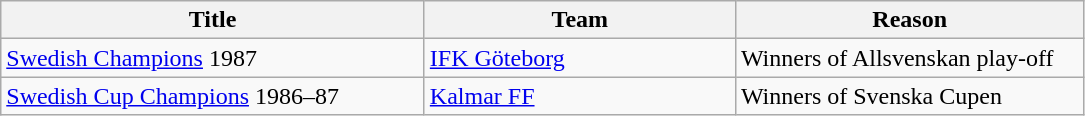<table class="wikitable" style="text-align: left">
<tr>
<th style="width: 275px;">Title</th>
<th style="width: 200px;">Team</th>
<th style="width: 225px;">Reason</th>
</tr>
<tr>
<td><a href='#'>Swedish Champions</a> 1987</td>
<td><a href='#'>IFK Göteborg</a></td>
<td>Winners of Allsvenskan play-off</td>
</tr>
<tr>
<td><a href='#'>Swedish Cup Champions</a> 1986–87</td>
<td><a href='#'>Kalmar FF</a></td>
<td>Winners of Svenska Cupen</td>
</tr>
</table>
